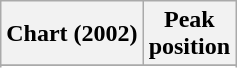<table class="wikitable">
<tr>
<th>Chart (2002)</th>
<th>Peak<br>position</th>
</tr>
<tr>
</tr>
<tr>
</tr>
<tr>
</tr>
</table>
